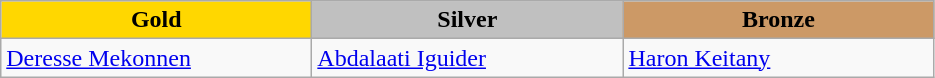<table class="wikitable" style="text-align:left">
<tr align="center">
<td width=200 bgcolor=gold><strong>Gold</strong></td>
<td width=200 bgcolor=silver><strong>Silver</strong></td>
<td width=200 bgcolor=CC9966><strong>Bronze</strong></td>
</tr>
<tr>
<td><a href='#'>Deresse Mekonnen</a><br><em></em></td>
<td><a href='#'>Abdalaati Iguider</a><br><em></em></td>
<td><a href='#'>Haron Keitany</a><br><em></em></td>
</tr>
</table>
